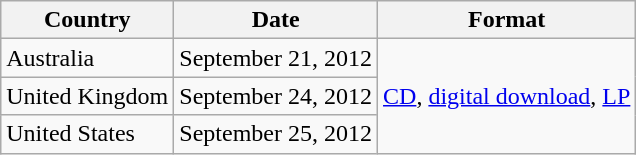<table class="wikitable">
<tr>
<th>Country</th>
<th>Date</th>
<th>Format</th>
</tr>
<tr>
<td>Australia</td>
<td>September 21, 2012</td>
<td rowspan="3"><a href='#'>CD</a>, <a href='#'>digital download</a>, <a href='#'>LP</a></td>
</tr>
<tr>
<td>United Kingdom</td>
<td>September 24, 2012</td>
</tr>
<tr>
<td>United States</td>
<td>September 25, 2012</td>
</tr>
</table>
